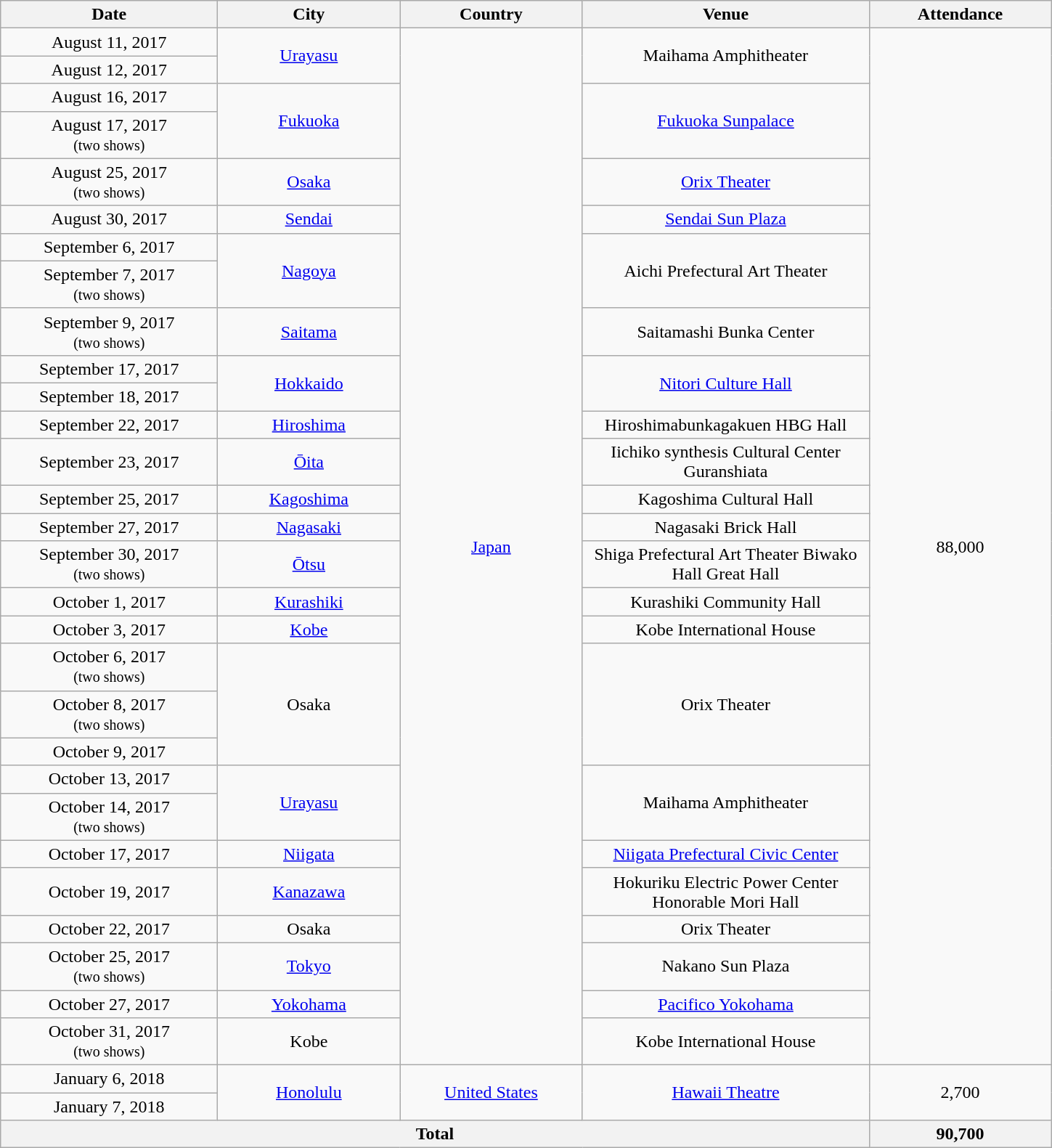<table class="wikitable" style="text-align:center;">
<tr ">
<th scope="col" style="width:12em;">Date</th>
<th scope="col" style="width:10em;">City</th>
<th scope="col" style="width:10em;">Country</th>
<th scope="col" style="width:16em;">Venue</th>
<th scope="col" style="width:10em;">Attendance</th>
</tr>
<tr>
<td>August 11, 2017</td>
<td rowspan="2"><a href='#'>Urayasu</a></td>
<td rowspan="29"><a href='#'>Japan</a></td>
<td rowspan="2">Maihama Amphitheater</td>
<td rowspan="29">88,000</td>
</tr>
<tr>
<td>August 12, 2017</td>
</tr>
<tr>
<td>August 16, 2017</td>
<td rowspan="2"><a href='#'>Fukuoka</a></td>
<td rowspan="2"><a href='#'>Fukuoka Sunpalace</a></td>
</tr>
<tr>
<td>August 17, 2017<br><small>(two shows)</small></td>
</tr>
<tr>
<td>August 25, 2017<br><small>(two shows)</small></td>
<td><a href='#'>Osaka</a></td>
<td><a href='#'>Orix Theater</a></td>
</tr>
<tr>
<td>August 30, 2017</td>
<td><a href='#'>Sendai</a></td>
<td><a href='#'>Sendai Sun Plaza</a></td>
</tr>
<tr>
<td>September 6, 2017</td>
<td rowspan="2"><a href='#'>Nagoya</a></td>
<td rowspan="2">Aichi Prefectural Art Theater</td>
</tr>
<tr>
<td>September 7, 2017<br><small>(two shows)</small></td>
</tr>
<tr>
<td>September 9, 2017<br><small>(two shows)</small></td>
<td><a href='#'>Saitama</a></td>
<td>Saitamashi Bunka Center</td>
</tr>
<tr>
<td>September 17, 2017</td>
<td rowspan="2"><a href='#'>Hokkaido</a></td>
<td rowspan="2"><a href='#'>Nitori Culture Hall</a></td>
</tr>
<tr>
<td>September 18, 2017</td>
</tr>
<tr>
<td>September 22, 2017</td>
<td><a href='#'>Hiroshima</a></td>
<td>Hiroshimabunkagakuen HBG Hall</td>
</tr>
<tr>
<td>September 23, 2017</td>
<td><a href='#'>Ōita</a></td>
<td>Iichiko synthesis Cultural Center Guranshiata</td>
</tr>
<tr>
<td>September 25, 2017</td>
<td><a href='#'>Kagoshima</a></td>
<td>Kagoshima Cultural Hall</td>
</tr>
<tr>
<td>September 27, 2017</td>
<td><a href='#'>Nagasaki</a></td>
<td>Nagasaki Brick Hall</td>
</tr>
<tr>
<td>September 30, 2017<br><small>(two shows)</small></td>
<td><a href='#'>Ōtsu</a></td>
<td>Shiga Prefectural Art Theater Biwako Hall Great Hall</td>
</tr>
<tr>
<td>October 1, 2017</td>
<td><a href='#'>Kurashiki</a></td>
<td>Kurashiki Community Hall</td>
</tr>
<tr>
<td>October 3, 2017</td>
<td><a href='#'>Kobe</a></td>
<td>Kobe International House</td>
</tr>
<tr>
<td>October 6, 2017<br><small>(two shows)</small></td>
<td rowspan="3">Osaka</td>
<td rowspan="3">Orix Theater</td>
</tr>
<tr>
<td>October 8, 2017<br><small>(two shows)</small></td>
</tr>
<tr>
<td>October 9, 2017</td>
</tr>
<tr>
<td>October 13, 2017</td>
<td rowspan="2"><a href='#'>Urayasu</a></td>
<td rowspan="2">Maihama Amphitheater</td>
</tr>
<tr>
<td>October 14, 2017<br><small>(two shows)</small></td>
</tr>
<tr>
<td>October 17, 2017</td>
<td><a href='#'>Niigata</a></td>
<td><a href='#'>Niigata Prefectural Civic Center</a></td>
</tr>
<tr>
<td>October 19, 2017</td>
<td><a href='#'>Kanazawa</a></td>
<td>Hokuriku Electric Power Center Honorable Mori Hall</td>
</tr>
<tr>
<td>October 22, 2017</td>
<td>Osaka</td>
<td>Orix Theater</td>
</tr>
<tr>
<td>October 25, 2017<br><small>(two shows)</small></td>
<td><a href='#'>Tokyo</a></td>
<td>Nakano Sun Plaza</td>
</tr>
<tr>
<td>October 27, 2017</td>
<td><a href='#'>Yokohama</a></td>
<td><a href='#'>Pacifico Yokohama</a></td>
</tr>
<tr>
<td>October 31, 2017<br><small>(two shows)</small></td>
<td>Kobe</td>
<td>Kobe International House</td>
</tr>
<tr>
<td>January 6, 2018</td>
<td rowspan="2"><a href='#'>Honolulu</a></td>
<td rowspan="2"><a href='#'>United States</a></td>
<td rowspan="2"><a href='#'>Hawaii Theatre</a></td>
<td rowspan="2">2,700</td>
</tr>
<tr>
<td>January 7, 2018</td>
</tr>
<tr>
<th colspan="4"><strong>Total</strong></th>
<th><strong>90,700</strong></th>
</tr>
</table>
